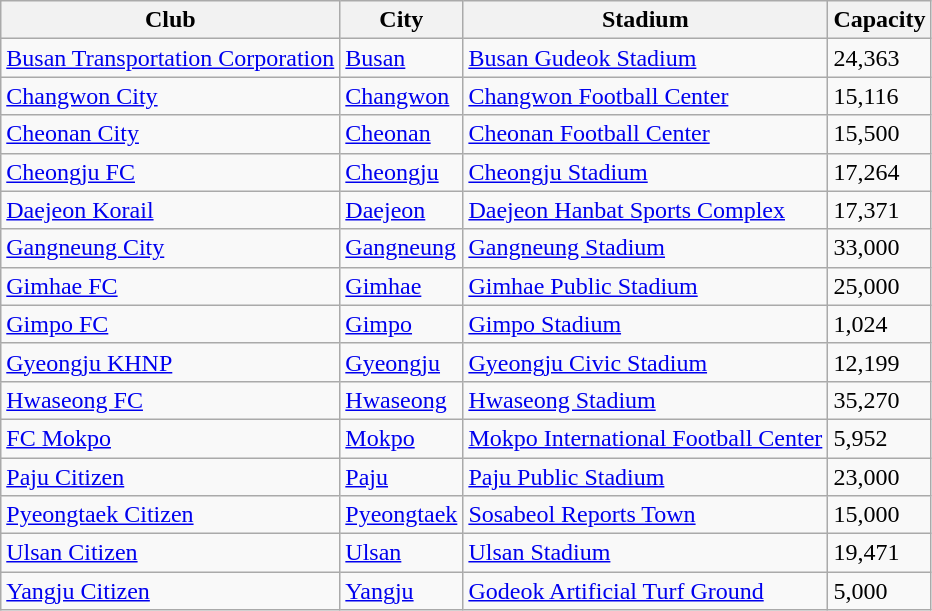<table class="wikitable sortable" style="text-align: left;">
<tr>
<th>Club</th>
<th>City</th>
<th>Stadium</th>
<th>Capacity</th>
</tr>
<tr>
<td><a href='#'>Busan Transportation Corporation</a></td>
<td><a href='#'>Busan</a></td>
<td><a href='#'>Busan Gudeok Stadium</a></td>
<td>24,363</td>
</tr>
<tr>
<td><a href='#'>Changwon City</a></td>
<td><a href='#'>Changwon</a></td>
<td><a href='#'>Changwon Football Center</a></td>
<td>15,116</td>
</tr>
<tr>
<td><a href='#'>Cheonan City</a></td>
<td><a href='#'>Cheonan</a></td>
<td><a href='#'>Cheonan Football Center</a></td>
<td>15,500</td>
</tr>
<tr>
<td><a href='#'>Cheongju FC</a></td>
<td><a href='#'>Cheongju</a></td>
<td><a href='#'>Cheongju Stadium</a></td>
<td>17,264</td>
</tr>
<tr>
<td><a href='#'>Daejeon Korail</a></td>
<td><a href='#'>Daejeon</a></td>
<td><a href='#'>Daejeon Hanbat Sports Complex</a></td>
<td>17,371</td>
</tr>
<tr>
<td><a href='#'>Gangneung City</a></td>
<td><a href='#'>Gangneung</a></td>
<td><a href='#'>Gangneung Stadium</a></td>
<td>33,000</td>
</tr>
<tr>
<td><a href='#'>Gimhae FC</a></td>
<td><a href='#'>Gimhae</a></td>
<td><a href='#'>Gimhae Public Stadium</a></td>
<td>25,000</td>
</tr>
<tr>
<td><a href='#'>Gimpo FC</a></td>
<td><a href='#'>Gimpo</a></td>
<td><a href='#'>Gimpo Stadium</a></td>
<td>1,024</td>
</tr>
<tr>
<td><a href='#'>Gyeongju KHNP</a></td>
<td><a href='#'>Gyeongju</a></td>
<td><a href='#'>Gyeongju Civic Stadium</a></td>
<td>12,199</td>
</tr>
<tr>
<td><a href='#'>Hwaseong FC</a></td>
<td><a href='#'>Hwaseong</a></td>
<td><a href='#'>Hwaseong Stadium</a></td>
<td>35,270</td>
</tr>
<tr>
<td><a href='#'>FC Mokpo</a></td>
<td><a href='#'>Mokpo</a></td>
<td><a href='#'>Mokpo International Football Center</a></td>
<td>5,952</td>
</tr>
<tr>
<td><a href='#'>Paju Citizen</a></td>
<td><a href='#'>Paju</a></td>
<td><a href='#'>Paju Public Stadium</a></td>
<td>23,000</td>
</tr>
<tr>
<td><a href='#'>Pyeongtaek Citizen</a></td>
<td><a href='#'>Pyeongtaek</a></td>
<td><a href='#'>Sosabeol Reports Town</a></td>
<td>15,000</td>
</tr>
<tr>
<td><a href='#'>Ulsan Citizen</a></td>
<td><a href='#'>Ulsan</a></td>
<td><a href='#'>Ulsan Stadium</a></td>
<td>19,471</td>
</tr>
<tr>
<td><a href='#'>Yangju Citizen</a></td>
<td><a href='#'>Yangju</a></td>
<td><a href='#'>Godeok Artificial Turf Ground</a></td>
<td>5,000</td>
</tr>
</table>
